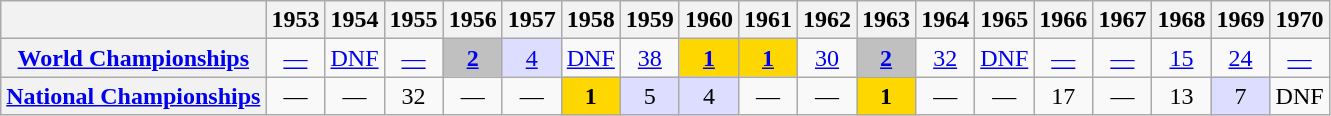<table class="wikitable plainrowheaders">
<tr>
<th scope="col"></th>
<th scope="col">1953</th>
<th scope="col">1954</th>
<th scope="col">1955</th>
<th scope="col">1956</th>
<th scope="col">1957</th>
<th scope="col">1958</th>
<th scope="col">1959</th>
<th scope="col">1960</th>
<th scope="col">1961</th>
<th scope="col">1962</th>
<th scope="col">1963</th>
<th scope="col">1964</th>
<th scope="col">1965</th>
<th scope="col">1966</th>
<th scope="col">1967</th>
<th scope="col">1968</th>
<th scope="col">1969</th>
<th scope="col">1970</th>
</tr>
<tr style="text-align:center;">
<th scope="row"> <a href='#'>World Championships</a></th>
<td><a href='#'>—</a></td>
<td><a href='#'>DNF</a></td>
<td><a href='#'>—</a></td>
<td style="background:silver;"><a href='#'><strong>2</strong></a></td>
<td style="background:#ddf;"><a href='#'>4</a></td>
<td><a href='#'>DNF</a></td>
<td><a href='#'>38</a></td>
<td style="background:gold;"><a href='#'><strong>1</strong></a></td>
<td style="background:gold;"><a href='#'><strong>1</strong></a></td>
<td><a href='#'>30</a></td>
<td style="background:silver;"><a href='#'><strong>2</strong></a></td>
<td><a href='#'>32</a></td>
<td><a href='#'>DNF</a></td>
<td><a href='#'>—</a></td>
<td><a href='#'>—</a></td>
<td><a href='#'>15</a></td>
<td><a href='#'>24</a></td>
<td><a href='#'>—</a></td>
</tr>
<tr style="text-align:center;">
<th scope="row"> <a href='#'>National Championships</a></th>
<td>—</td>
<td>—</td>
<td>32</td>
<td>—</td>
<td>—</td>
<td style="background:gold;"><strong>1</strong></td>
<td style="background:#ddf;">5</td>
<td style="background:#ddf;">4</td>
<td>—</td>
<td>—</td>
<td style="background:gold;"><strong>1</strong></td>
<td>—</td>
<td>—</td>
<td>17</td>
<td>—</td>
<td>13</td>
<td style="background:#ddf;">7</td>
<td>DNF</td>
</tr>
</table>
